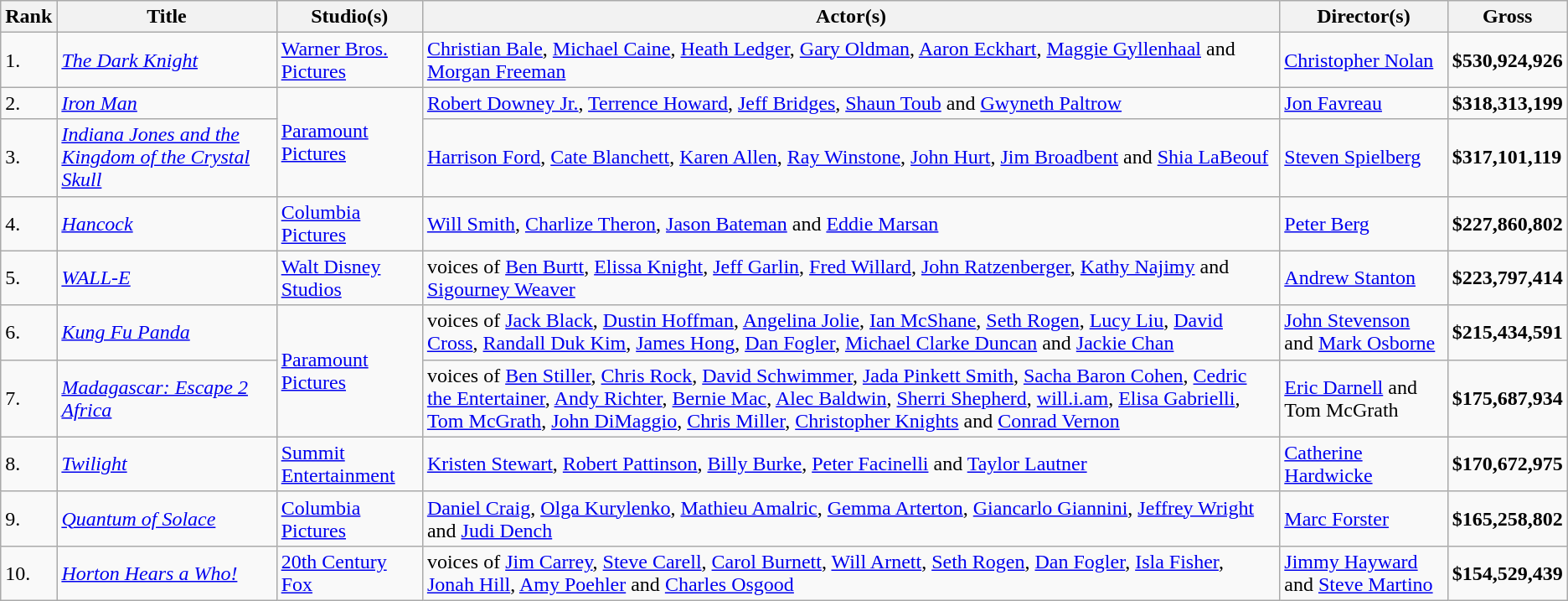<table class="wikitable">
<tr>
<th>Rank</th>
<th>Title</th>
<th>Studio(s)</th>
<th>Actor(s)</th>
<th>Director(s)</th>
<th>Gross</th>
</tr>
<tr>
<td>1.</td>
<td><em><a href='#'>The Dark Knight</a></em></td>
<td><a href='#'>Warner Bros. Pictures</a></td>
<td><a href='#'>Christian Bale</a>, <a href='#'>Michael Caine</a>, <a href='#'>Heath Ledger</a>, <a href='#'>Gary Oldman</a>, <a href='#'>Aaron Eckhart</a>, <a href='#'>Maggie Gyllenhaal</a> and <a href='#'>Morgan Freeman</a></td>
<td><a href='#'>Christopher Nolan</a></td>
<td><strong>$530,924,926</strong></td>
</tr>
<tr>
<td>2.</td>
<td><em><a href='#'>Iron Man</a></em></td>
<td rowspan="2"><a href='#'>Paramount Pictures</a></td>
<td><a href='#'>Robert Downey Jr.</a>, <a href='#'>Terrence Howard</a>, <a href='#'>Jeff Bridges</a>, <a href='#'>Shaun Toub</a> and <a href='#'>Gwyneth Paltrow</a></td>
<td><a href='#'>Jon Favreau</a></td>
<td><strong>$318,313,199</strong></td>
</tr>
<tr>
<td>3.</td>
<td><em><a href='#'>Indiana Jones and the Kingdom of the Crystal Skull</a></em></td>
<td><a href='#'>Harrison Ford</a>, <a href='#'>Cate Blanchett</a>, <a href='#'>Karen Allen</a>, <a href='#'>Ray Winstone</a>, <a href='#'>John Hurt</a>, <a href='#'>Jim Broadbent</a> and <a href='#'>Shia LaBeouf</a></td>
<td><a href='#'>Steven Spielberg</a></td>
<td><strong>$317,101,119</strong></td>
</tr>
<tr>
<td>4.</td>
<td><em><a href='#'>Hancock</a></em></td>
<td><a href='#'>Columbia Pictures</a></td>
<td><a href='#'>Will Smith</a>, <a href='#'>Charlize Theron</a>, <a href='#'>Jason Bateman</a> and <a href='#'>Eddie Marsan</a></td>
<td><a href='#'>Peter Berg</a></td>
<td><strong>$227,860,802</strong></td>
</tr>
<tr>
<td>5.</td>
<td><em><a href='#'>WALL-E</a></em></td>
<td><a href='#'>Walt Disney Studios</a></td>
<td>voices of <a href='#'>Ben Burtt</a>, <a href='#'>Elissa Knight</a>, <a href='#'>Jeff Garlin</a>, <a href='#'>Fred Willard</a>, <a href='#'>John Ratzenberger</a>, <a href='#'>Kathy Najimy</a> and <a href='#'>Sigourney Weaver</a></td>
<td><a href='#'>Andrew Stanton</a></td>
<td><strong>$223,797,414</strong></td>
</tr>
<tr>
<td>6.</td>
<td><em><a href='#'>Kung Fu Panda</a></em></td>
<td rowspan="2"><a href='#'>Paramount Pictures</a></td>
<td>voices of <a href='#'>Jack Black</a>, <a href='#'>Dustin Hoffman</a>, <a href='#'>Angelina Jolie</a>, <a href='#'>Ian McShane</a>, <a href='#'>Seth Rogen</a>, <a href='#'>Lucy Liu</a>, <a href='#'>David Cross</a>, <a href='#'>Randall Duk Kim</a>, <a href='#'>James Hong</a>, <a href='#'>Dan Fogler</a>, <a href='#'>Michael Clarke Duncan</a> and <a href='#'>Jackie Chan</a></td>
<td><a href='#'>John Stevenson</a> and <a href='#'>Mark Osborne</a></td>
<td><strong>$215,434,591</strong></td>
</tr>
<tr>
<td>7.</td>
<td><em><a href='#'>Madagascar: Escape 2 Africa</a></em></td>
<td>voices of <a href='#'>Ben Stiller</a>, <a href='#'>Chris Rock</a>, <a href='#'>David Schwimmer</a>, <a href='#'>Jada Pinkett Smith</a>, <a href='#'>Sacha Baron Cohen</a>, <a href='#'>Cedric the Entertainer</a>, <a href='#'>Andy Richter</a>, <a href='#'>Bernie Mac</a>, <a href='#'>Alec Baldwin</a>, <a href='#'>Sherri Shepherd</a>, <a href='#'>will.i.am</a>, <a href='#'>Elisa Gabrielli</a>, <a href='#'>Tom McGrath</a>, <a href='#'>John DiMaggio</a>, <a href='#'>Chris Miller</a>, <a href='#'>Christopher Knights</a> and <a href='#'>Conrad Vernon</a></td>
<td><a href='#'>Eric Darnell</a> and Tom McGrath</td>
<td><strong>$175,687,934</strong></td>
</tr>
<tr>
<td>8.</td>
<td><em><a href='#'>Twilight</a></em></td>
<td><a href='#'>Summit Entertainment</a></td>
<td><a href='#'>Kristen Stewart</a>, <a href='#'>Robert Pattinson</a>, <a href='#'>Billy Burke</a>, <a href='#'>Peter Facinelli</a> and <a href='#'>Taylor Lautner</a></td>
<td><a href='#'>Catherine Hardwicke</a></td>
<td><strong>$170,672,975</strong></td>
</tr>
<tr>
<td>9.</td>
<td><em><a href='#'>Quantum of Solace</a></em></td>
<td><a href='#'>Columbia Pictures</a></td>
<td><a href='#'>Daniel Craig</a>, <a href='#'>Olga Kurylenko</a>, <a href='#'>Mathieu Amalric</a>, <a href='#'>Gemma Arterton</a>, <a href='#'>Giancarlo Giannini</a>, <a href='#'>Jeffrey Wright</a> and <a href='#'>Judi Dench</a></td>
<td><a href='#'>Marc Forster</a></td>
<td><strong>$165,258,802</strong></td>
</tr>
<tr>
<td>10.</td>
<td><em><a href='#'>Horton Hears a Who!</a></em></td>
<td><a href='#'>20th Century Fox</a></td>
<td>voices of <a href='#'>Jim Carrey</a>, <a href='#'>Steve Carell</a>, <a href='#'>Carol Burnett</a>, <a href='#'>Will Arnett</a>, <a href='#'>Seth Rogen</a>, <a href='#'>Dan Fogler</a>, <a href='#'>Isla Fisher</a>, <a href='#'>Jonah Hill</a>, <a href='#'>Amy Poehler</a> and <a href='#'>Charles Osgood</a></td>
<td><a href='#'>Jimmy Hayward</a> and <a href='#'>Steve Martino</a></td>
<td><strong>$154,529,439</strong></td>
</tr>
</table>
